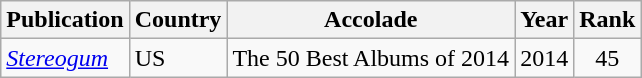<table class="wikitable">
<tr>
<th>Publication</th>
<th>Country</th>
<th>Accolade</th>
<th>Year</th>
<th>Rank</th>
</tr>
<tr>
<td><em><a href='#'>Stereogum</a></em></td>
<td>US</td>
<td>The 50 Best Albums of 2014</td>
<td>2014</td>
<td style="text-align:center;">45</td>
</tr>
</table>
